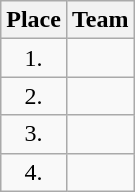<table class="wikitable">
<tr>
<th>Place</th>
<th>Team</th>
</tr>
<tr>
<td align="center">1.</td>
<td></td>
</tr>
<tr>
<td align="center">2.</td>
<td></td>
</tr>
<tr>
<td align="center">3.</td>
<td></td>
</tr>
<tr>
<td align="center">4.</td>
<td></td>
</tr>
</table>
